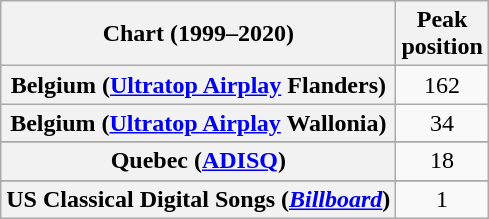<table class="wikitable sortable plainrowheaders" style="text-align:center">
<tr>
<th scope="col">Chart (1999–2020)</th>
<th scope="col">Peak<br>position</th>
</tr>
<tr>
<th scope="row">Belgium (<a href='#'>Ultratop Airplay</a> Flanders)</th>
<td>162</td>
</tr>
<tr>
<th scope="row">Belgium (<a href='#'>Ultratop Airplay</a> Wallonia)</th>
<td>34</td>
</tr>
<tr>
</tr>
<tr>
</tr>
<tr>
</tr>
<tr>
<th scope="row">Quebec (<a href='#'>ADISQ</a>)</th>
<td>18</td>
</tr>
<tr>
</tr>
<tr>
</tr>
<tr>
<th scope="row">US Classical Digital Songs (<em><a href='#'>Billboard</a></em>)</th>
<td>1</td>
</tr>
</table>
